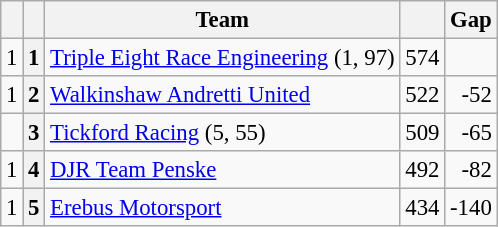<table class="wikitable" style="font-size: 95%;">
<tr>
<th></th>
<th></th>
<th>Team</th>
<th></th>
<th>Gap</th>
</tr>
<tr>
<td align="left"> 1</td>
<th>1</th>
<td><a href='#'>Triple Eight Race Engineering</a> (1, 97)</td>
<td align="right">574</td>
<td align="right"></td>
</tr>
<tr>
<td align="left"> 1</td>
<th>2</th>
<td><a href='#'>Walkinshaw Andretti United</a></td>
<td align="right">522</td>
<td align="right">-52</td>
</tr>
<tr>
<td align="left"></td>
<th>3</th>
<td><a href='#'>Tickford Racing</a> (5, 55)</td>
<td align="right">509</td>
<td align="right">-65</td>
</tr>
<tr>
<td align="left"> 1</td>
<th>4</th>
<td><a href='#'>DJR Team Penske</a></td>
<td align="right">492</td>
<td align="right">-82</td>
</tr>
<tr>
<td align="left"> 1</td>
<th>5</th>
<td><a href='#'>Erebus Motorsport</a></td>
<td align="right">434</td>
<td align="right">-140</td>
</tr>
</table>
